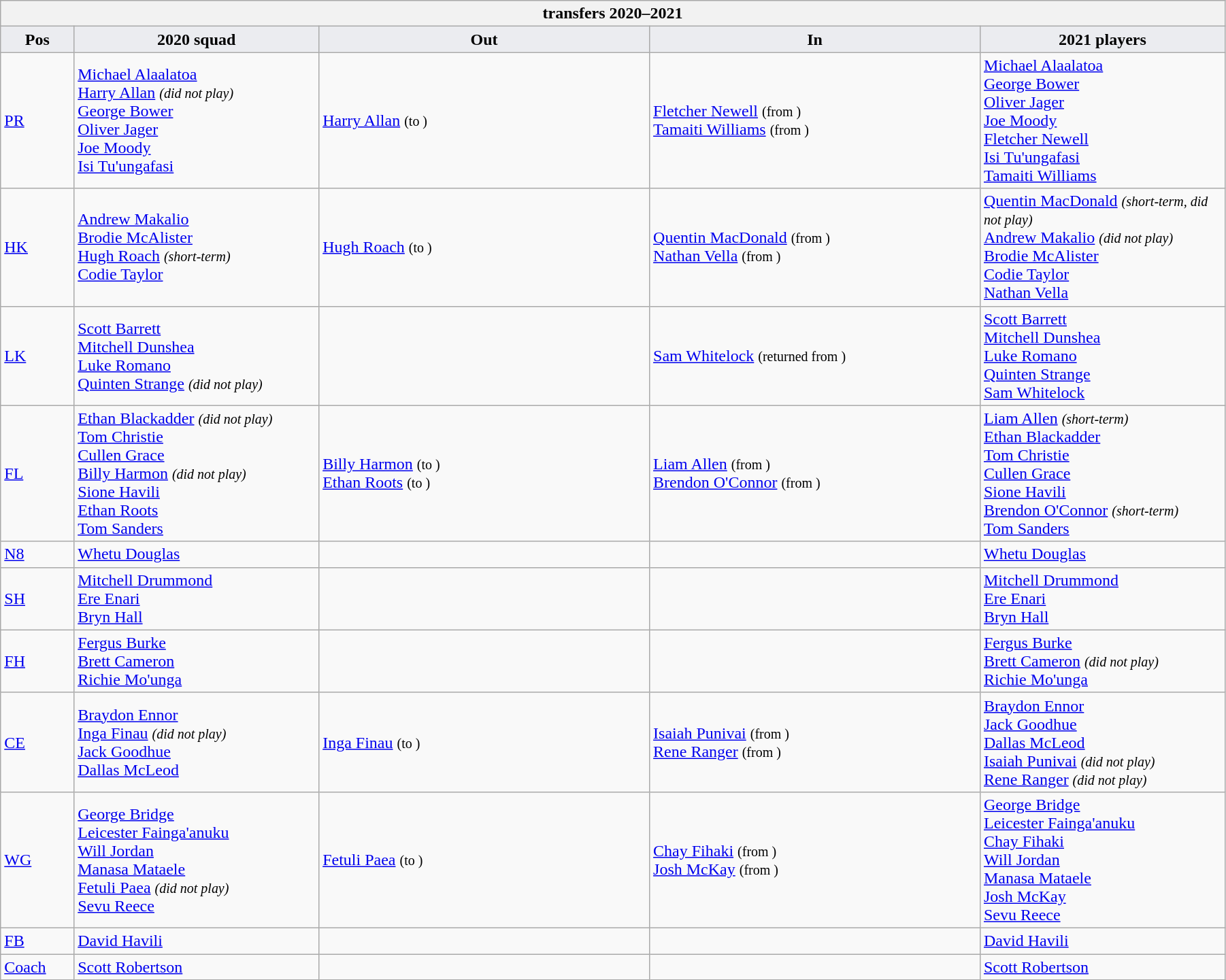<table class="wikitable" style="text-align: left; width:95%">
<tr>
<th colspan="100%"> transfers 2020–2021</th>
</tr>
<tr>
<th style="background:#ebecf0; width:6%;">Pos</th>
<th style="background:#ebecf0; width:20%;">2020 squad</th>
<th style="background:#ebecf0; width:27%;">Out</th>
<th style="background:#ebecf0; width:27%;">In</th>
<th style="background:#ebecf0; width:20%;">2021 players</th>
</tr>
<tr>
<td><a href='#'>PR</a></td>
<td> <a href='#'>Michael Alaalatoa</a> <br> <a href='#'>Harry Allan</a> <small><em>(did not play)</em></small> <br> <a href='#'>George Bower</a> <br> <a href='#'>Oliver Jager</a> <br> <a href='#'>Joe Moody</a> <br> <a href='#'>Isi Tu'ungafasi</a></td>
<td>  <a href='#'>Harry Allan</a> <small>(to )</small></td>
<td>  <a href='#'>Fletcher Newell</a> <small>(from )</small> <br>  <a href='#'>Tamaiti Williams</a> <small>(from )</small></td>
<td> <a href='#'>Michael Alaalatoa</a> <br> <a href='#'>George Bower</a> <br> <a href='#'>Oliver Jager</a> <br> <a href='#'>Joe Moody</a> <br> <a href='#'>Fletcher Newell</a> <br> <a href='#'>Isi Tu'ungafasi</a> <br> <a href='#'>Tamaiti Williams</a></td>
</tr>
<tr>
<td><a href='#'>HK</a></td>
<td> <a href='#'>Andrew Makalio</a> <br> <a href='#'>Brodie McAlister</a> <br> <a href='#'>Hugh Roach</a> <small><em>(short-term)</em></small> <br> <a href='#'>Codie Taylor</a></td>
<td>  <a href='#'>Hugh Roach</a> <small>(to )</small></td>
<td>  <a href='#'>Quentin MacDonald</a> <small>(from )</small> <br>  <a href='#'>Nathan Vella</a> <small>(from )</small></td>
<td> <a href='#'>Quentin MacDonald</a> <small><em>(short-term, did not play)</em></small> <br> <a href='#'>Andrew Makalio</a> <small><em>(did not play)</em></small> <br> <a href='#'>Brodie McAlister</a> <br> <a href='#'>Codie Taylor</a> <br> <a href='#'>Nathan Vella</a></td>
</tr>
<tr>
<td><a href='#'>LK</a></td>
<td> <a href='#'>Scott Barrett</a> <br> <a href='#'>Mitchell Dunshea</a> <br> <a href='#'>Luke Romano</a> <br> <a href='#'>Quinten Strange</a> <small><em>(did not play)</em></small></td>
<td></td>
<td>  <a href='#'>Sam Whitelock</a> <small>(returned from )</small></td>
<td> <a href='#'>Scott Barrett</a> <br> <a href='#'>Mitchell Dunshea</a> <br> <a href='#'>Luke Romano</a> <br> <a href='#'>Quinten Strange</a> <br> <a href='#'>Sam Whitelock</a></td>
</tr>
<tr>
<td><a href='#'>FL</a></td>
<td> <a href='#'>Ethan Blackadder</a> <small><em>(did not play)</em></small> <br> <a href='#'>Tom Christie</a> <br> <a href='#'>Cullen Grace</a> <br> <a href='#'>Billy Harmon</a> <small><em>(did not play)</em></small> <br> <a href='#'>Sione Havili</a> <br> <a href='#'>Ethan Roots</a> <br> <a href='#'>Tom Sanders</a></td>
<td>  <a href='#'>Billy Harmon</a> <small>(to )</small> <br>  <a href='#'>Ethan Roots</a> <small>(to )</small></td>
<td>  <a href='#'>Liam Allen</a> <small>(from )</small> <br>  <a href='#'>Brendon O'Connor</a> <small>(from )</small></td>
<td> <a href='#'>Liam Allen</a> <small><em>(short-term)</em></small> <br> <a href='#'>Ethan Blackadder</a> <br> <a href='#'>Tom Christie</a> <br> <a href='#'>Cullen Grace</a> <br> <a href='#'>Sione Havili</a> <br> <a href='#'>Brendon O'Connor</a> <small><em>(short-term)</em></small> <br> <a href='#'>Tom Sanders</a></td>
</tr>
<tr>
<td><a href='#'>N8</a></td>
<td> <a href='#'>Whetu Douglas</a></td>
<td></td>
<td></td>
<td> <a href='#'>Whetu Douglas</a></td>
</tr>
<tr>
<td><a href='#'>SH</a></td>
<td> <a href='#'>Mitchell Drummond</a> <br> <a href='#'>Ere Enari</a> <br> <a href='#'>Bryn Hall</a></td>
<td></td>
<td></td>
<td> <a href='#'>Mitchell Drummond</a> <br> <a href='#'>Ere Enari</a> <br> <a href='#'>Bryn Hall</a></td>
</tr>
<tr>
<td><a href='#'>FH</a></td>
<td> <a href='#'>Fergus Burke</a> <br> <a href='#'>Brett Cameron</a> <br> <a href='#'>Richie Mo'unga</a></td>
<td></td>
<td></td>
<td> <a href='#'>Fergus Burke</a> <br> <a href='#'>Brett Cameron</a> <small><em>(did not play)</em></small> <br> <a href='#'>Richie Mo'unga</a></td>
</tr>
<tr>
<td><a href='#'>CE</a></td>
<td> <a href='#'>Braydon Ennor</a> <br> <a href='#'>Inga Finau</a> <small><em>(did not play)</em></small> <br> <a href='#'>Jack Goodhue</a> <br> <a href='#'>Dallas McLeod</a></td>
<td>  <a href='#'>Inga Finau</a> <small>(to )</small></td>
<td>  <a href='#'>Isaiah Punivai</a> <small>(from )</small> <br>  <a href='#'>Rene Ranger</a> <small>(from )</small></td>
<td> <a href='#'>Braydon Ennor</a> <br> <a href='#'>Jack Goodhue</a> <br> <a href='#'>Dallas McLeod</a> <br> <a href='#'>Isaiah Punivai</a> <small><em>(did not play)</em></small> <br> <a href='#'>Rene Ranger</a> <small><em>(did not play)</em></small></td>
</tr>
<tr>
<td><a href='#'>WG</a></td>
<td> <a href='#'>George Bridge</a> <br> <a href='#'>Leicester Fainga'anuku</a> <br> <a href='#'>Will Jordan</a> <br> <a href='#'>Manasa Mataele</a> <br> <a href='#'>Fetuli Paea</a> <small><em>(did not play)</em></small> <br> <a href='#'>Sevu Reece</a></td>
<td>  <a href='#'>Fetuli Paea</a> <small>(to )</small></td>
<td>  <a href='#'>Chay Fihaki</a> <small>(from )</small> <br>  <a href='#'>Josh McKay</a> <small>(from )</small></td>
<td> <a href='#'>George Bridge</a> <br> <a href='#'>Leicester Fainga'anuku</a> <br> <a href='#'>Chay Fihaki</a> <br> <a href='#'>Will Jordan</a> <br> <a href='#'>Manasa Mataele</a> <br> <a href='#'>Josh McKay</a> <br> <a href='#'>Sevu Reece</a></td>
</tr>
<tr>
<td><a href='#'>FB</a></td>
<td> <a href='#'>David Havili</a></td>
<td></td>
<td></td>
<td> <a href='#'>David Havili</a></td>
</tr>
<tr>
<td><a href='#'>Coach</a></td>
<td> <a href='#'>Scott Robertson</a></td>
<td></td>
<td></td>
<td> <a href='#'>Scott Robertson</a></td>
</tr>
</table>
